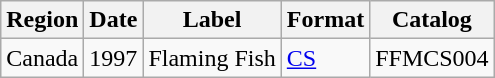<table class="wikitable">
<tr>
<th>Region</th>
<th>Date</th>
<th>Label</th>
<th>Format</th>
<th>Catalog</th>
</tr>
<tr>
<td>Canada</td>
<td>1997</td>
<td>Flaming Fish</td>
<td><a href='#'>CS</a></td>
<td>FFMCS004</td>
</tr>
</table>
